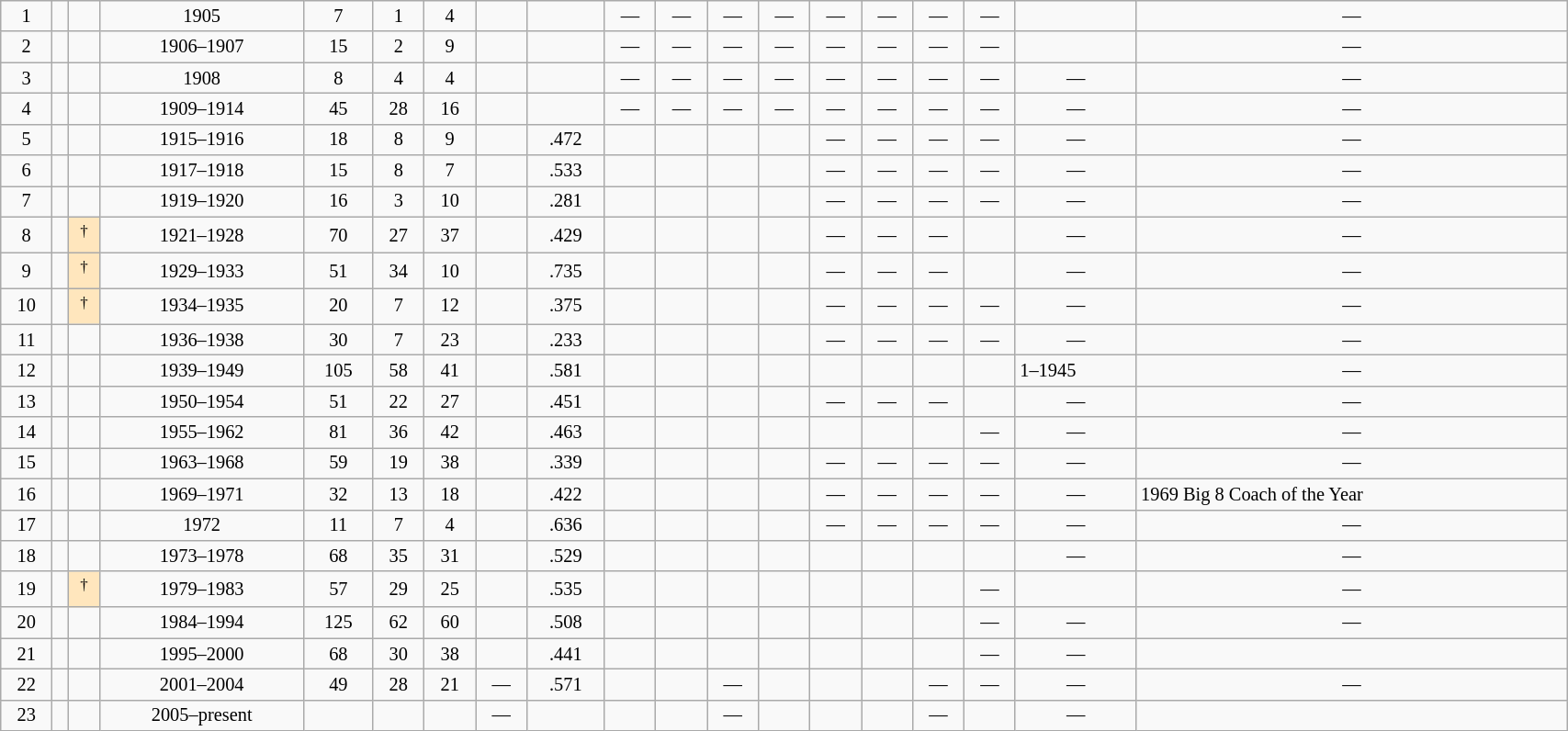<table class="wikitable sortable sticky-header-multi" style="font-size: 85%; width:90%;">
<tr>
<td align="center">1</td>
<td></td>
<td align="center"></td>
<td align="center">1905</td>
<td align="center">7</td>
<td align="center">1</td>
<td align="center">4</td>
<td align="center"></td>
<td align="center"></td>
<td align="center">—</td>
<td align="center">—</td>
<td align="center">—</td>
<td align="center">—</td>
<td align="center">—</td>
<td align="center">—</td>
<td align="center">—</td>
<td align="center">—</td>
<td></td>
<td align="center">—</td>
</tr>
<tr>
<td align="center">2</td>
<td></td>
<td align="center"></td>
<td align="center">1906–1907</td>
<td align="center">15</td>
<td align="center">2</td>
<td align="center">9</td>
<td align="center"></td>
<td align="center"></td>
<td align="center">—</td>
<td align="center">—</td>
<td align="center">—</td>
<td align="center">—</td>
<td align="center">—</td>
<td align="center">—</td>
<td align="center">—</td>
<td align="center">—</td>
<td></td>
<td align="center">—</td>
</tr>
<tr>
<td align="center">3</td>
<td></td>
<td align="center"></td>
<td align="center">1908</td>
<td align="center">8</td>
<td align="center">4</td>
<td align="center">4</td>
<td align="center"></td>
<td align="center"></td>
<td align="center">—</td>
<td align="center">—</td>
<td align="center">—</td>
<td align="center">—</td>
<td align="center">—</td>
<td align="center">—</td>
<td align="center">—</td>
<td align="center">—</td>
<td align="center">—</td>
<td align="center">—</td>
</tr>
<tr>
<td align="center">4</td>
<td></td>
<td align="center"></td>
<td align="center">1909–1914</td>
<td align="center">45</td>
<td align="center">28</td>
<td align="center">16</td>
<td align="center"></td>
<td align="center"></td>
<td align="center">—</td>
<td align="center">—</td>
<td align="center">—</td>
<td align="center">—</td>
<td align="center">—</td>
<td align="center">—</td>
<td align="center">—</td>
<td align="center">—</td>
<td align="center">—</td>
<td align="center">—</td>
</tr>
<tr>
<td align="center">5</td>
<td></td>
<td align="center"></td>
<td align="center">1915–1916</td>
<td align="center">18</td>
<td align="center">8</td>
<td align="center">9</td>
<td align="center"></td>
<td align="center">.472</td>
<td align="center"></td>
<td align="center"></td>
<td align="center"></td>
<td align="center"></td>
<td align="center">—</td>
<td align="center">—</td>
<td align="center">—</td>
<td align="center">—</td>
<td align="center">—</td>
<td align="center">—</td>
</tr>
<tr>
<td align="center">6</td>
<td></td>
<td align="center"></td>
<td align="center">1917–1918</td>
<td align="center">15</td>
<td align="center">8</td>
<td align="center">7</td>
<td align="center"></td>
<td align="center">.533</td>
<td align="center"></td>
<td align="center"></td>
<td align="center"></td>
<td align="center"></td>
<td align="center">—</td>
<td align="center">—</td>
<td align="center">—</td>
<td align="center">—</td>
<td align="center">—</td>
<td align="center">—</td>
</tr>
<tr>
<td align="center">7</td>
<td></td>
<td align="center"></td>
<td align="center">1919–1920</td>
<td align="center">16</td>
<td align="center">3</td>
<td align="center">10</td>
<td align="center"></td>
<td align="center">.281</td>
<td align="center"></td>
<td align="center"></td>
<td align="center"></td>
<td align="center"></td>
<td align="center">—</td>
<td align="center">—</td>
<td align="center">—</td>
<td align="center">—</td>
<td align="center">—</td>
<td align="center">—</td>
</tr>
<tr>
<td align="center">8</td>
<td></td>
<td align="center" bgcolor=#FFE6BD><sup>†</sup></td>
<td align="center">1921–1928</td>
<td align="center">70</td>
<td align="center">27</td>
<td align="center">37</td>
<td align="center"></td>
<td align="center">.429</td>
<td align="center"></td>
<td align="center"></td>
<td align="center"></td>
<td align="center"></td>
<td align="center">—</td>
<td align="center">—</td>
<td align="center">—</td>
<td align="center"></td>
<td align="center">—</td>
<td align="center">—</td>
</tr>
<tr>
<td align="center">9</td>
<td></td>
<td align="center" bgcolor=#FFE6BD><sup>†</sup></td>
<td align="center">1929–1933</td>
<td align="center">51</td>
<td align="center">34</td>
<td align="center">10</td>
<td align="center"></td>
<td align="center">.735</td>
<td align="center"></td>
<td align="center"></td>
<td align="center"></td>
<td align="center"></td>
<td align="center">—</td>
<td align="center">—</td>
<td align="center">—</td>
<td align="center"></td>
<td align="center">—</td>
<td align="center">—</td>
</tr>
<tr>
<td align="center">10</td>
<td></td>
<td align="center" bgcolor=#FFE6BD><sup>†</sup></td>
<td align="center">1934–1935</td>
<td align="center">20</td>
<td align="center">7</td>
<td align="center">12</td>
<td align="center"></td>
<td align="center">.375</td>
<td align="center"></td>
<td align="center"></td>
<td align="center"></td>
<td align="center"></td>
<td align="center">—</td>
<td align="center">—</td>
<td align="center">—</td>
<td align="center">—</td>
<td align="center">—</td>
<td align="center">—</td>
</tr>
<tr>
<td align="center">11</td>
<td></td>
<td align="center"></td>
<td align="center">1936–1938</td>
<td align="center">30</td>
<td align="center">7</td>
<td align="center">23</td>
<td align="center"></td>
<td align="center">.233</td>
<td align="center"></td>
<td align="center"></td>
<td align="center"></td>
<td align="center"></td>
<td align="center">—</td>
<td align="center">—</td>
<td align="center">—</td>
<td align="center">—</td>
<td align="center">—</td>
<td align="center">—</td>
</tr>
<tr>
<td align="center">12</td>
<td></td>
<td align="center"></td>
<td align="center">1939–1949</td>
<td align="center">105</td>
<td align="center">58</td>
<td align="center">41</td>
<td align="center"></td>
<td align="center">.581</td>
<td align="center"></td>
<td align="center"></td>
<td align="center"></td>
<td align="center"></td>
<td align="center"></td>
<td align="center"></td>
<td align="center"></td>
<td align="center"></td>
<td>1–1945</td>
<td align="center">—</td>
</tr>
<tr>
<td align="center">13</td>
<td></td>
<td align="center"></td>
<td align="center">1950–1954</td>
<td align="center">51</td>
<td align="center">22</td>
<td align="center">27</td>
<td align="center"></td>
<td align="center">.451</td>
<td align="center"></td>
<td align="center"></td>
<td align="center"></td>
<td align="center"></td>
<td align="center">—</td>
<td align="center">—</td>
<td align="center">—</td>
<td align="center"></td>
<td align="center">—</td>
<td align="center">—</td>
</tr>
<tr>
<td align="center">14</td>
<td></td>
<td align="center"></td>
<td align="center">1955–1962</td>
<td align="center">81</td>
<td align="center">36</td>
<td align="center">42</td>
<td align="center"></td>
<td align="center">.463</td>
<td align="center"></td>
<td align="center"></td>
<td align="center"></td>
<td align="center"></td>
<td align="center"></td>
<td align="center"></td>
<td align="center"></td>
<td align="center">—</td>
<td align="center">—</td>
<td align="center">—</td>
</tr>
<tr>
<td align="center">15</td>
<td></td>
<td align="center"></td>
<td align="center">1963–1968</td>
<td align="center">59</td>
<td align="center">19</td>
<td align="center">38</td>
<td align="center"></td>
<td align="center">.339</td>
<td align="center"></td>
<td align="center"></td>
<td align="center"></td>
<td align="center"></td>
<td align="center">—</td>
<td align="center">—</td>
<td align="center">—</td>
<td align="center">—</td>
<td align="center">—</td>
<td align="center">—</td>
</tr>
<tr>
<td align="center">16</td>
<td></td>
<td align="center"></td>
<td align="center">1969–1971</td>
<td align="center">32</td>
<td align="center">13</td>
<td align="center">18</td>
<td align="center"></td>
<td align="center">.422</td>
<td align="center"></td>
<td align="center"></td>
<td align="center"></td>
<td align="center"></td>
<td align="center">—</td>
<td align="center">—</td>
<td align="center">—</td>
<td align="center">—</td>
<td align="center">—</td>
<td>1969 Big 8 Coach of the Year</td>
</tr>
<tr>
<td align="center">17</td>
<td></td>
<td align="center"></td>
<td align="center">1972</td>
<td align="center">11</td>
<td align="center">7</td>
<td align="center">4</td>
<td align="center"></td>
<td align="center">.636</td>
<td align="center"></td>
<td align="center"></td>
<td align="center"></td>
<td align="center"></td>
<td align="center">—</td>
<td align="center">—</td>
<td align="center">—</td>
<td align="center">—</td>
<td align="center">—</td>
<td align="center">—</td>
</tr>
<tr>
<td align="center">18</td>
<td></td>
<td align="center"></td>
<td align="center">1973–1978</td>
<td align="center">68</td>
<td align="center">35</td>
<td align="center">31</td>
<td align="center"></td>
<td align="center">.529</td>
<td align="center"></td>
<td align="center"></td>
<td align="center"></td>
<td align="center"></td>
<td align="center"></td>
<td align="center"></td>
<td align="center"></td>
<td align="center"></td>
<td align="center">—</td>
<td align="center">—</td>
</tr>
<tr>
<td align="center">19</td>
<td></td>
<td align="center" bgcolor=#FFE6BD><sup>†</sup></td>
<td align="center">1979–1983</td>
<td align="center">57</td>
<td align="center">29</td>
<td align="center">25</td>
<td align="center"></td>
<td align="center">.535</td>
<td align="center"></td>
<td align="center"></td>
<td align="center"></td>
<td align="center"></td>
<td align="center"></td>
<td align="center"></td>
<td align="center"></td>
<td align="center">—</td>
<td></td>
<td align="center">—</td>
</tr>
<tr>
<td align="center">20</td>
<td></td>
<td align="center"></td>
<td align="center">1984–1994</td>
<td align="center">125</td>
<td align="center">62</td>
<td align="center">60</td>
<td align="center"></td>
<td align="center">.508</td>
<td align="center"></td>
<td align="center"></td>
<td align="center"></td>
<td align="center"></td>
<td align="center"></td>
<td align="center"></td>
<td align="center"></td>
<td align="center">—</td>
<td align="center">—</td>
<td align="center">—</td>
</tr>
<tr>
<td align="center">21</td>
<td></td>
<td align="center"></td>
<td align="center">1995–2000</td>
<td align="center">68</td>
<td align="center">30</td>
<td align="center">38</td>
<td align="center"></td>
<td align="center">.441</td>
<td align="center"></td>
<td align="center"></td>
<td align="center"></td>
<td align="center"></td>
<td align="center"></td>
<td align="center"></td>
<td align="center"></td>
<td align="center">—</td>
<td align="center">—</td>
<td></td>
</tr>
<tr>
<td align="center">22</td>
<td></td>
<td align="center"></td>
<td align="center">2001–2004</td>
<td align="center">49</td>
<td align="center">28</td>
<td align="center">21</td>
<td align="center">—</td>
<td align="center">.571</td>
<td align="center"></td>
<td align="center"></td>
<td align="center">—</td>
<td align="center"></td>
<td align="center"></td>
<td align="center"></td>
<td align="center">—</td>
<td align="center">—</td>
<td align="center">—</td>
<td align="center">—</td>
</tr>
<tr>
<td align="center">23</td>
<td></td>
<td align="center"></td>
<td align="center">2005–present</td>
<td align="center"></td>
<td align="center"></td>
<td align="center"></td>
<td align="center">—</td>
<td align="center"></td>
<td align="center"></td>
<td align="center"></td>
<td align="center">—</td>
<td align="center"></td>
<td align="center"></td>
<td align="center"></td>
<td align="center">—</td>
<td align="center"></td>
<td align="center">—</td>
<td><br>


</td>
</tr>
</table>
